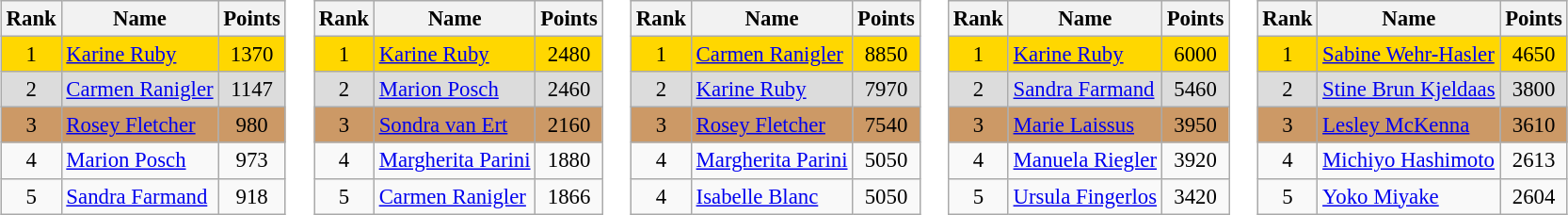<table style="font-size:95%">
<tr valign="top">
<td><br><table class="wikitable">
<tr class="hintergrundfarbe5">
<th>Rank</th>
<th>Name</th>
<th>Points</th>
</tr>
<tr style="background:#FFD700;">
<td style="text-align:center;">1</td>
<td> <a href='#'>Karine Ruby</a></td>
<td style="text-align:center;">1370</td>
</tr>
<tr style="background:#DCDCDC;">
<td style="text-align:center;">2</td>
<td> <a href='#'>Carmen Ranigler</a></td>
<td style="text-align:center;">1147</td>
</tr>
<tr style="background:#CC9966;">
<td style="text-align:center;">3</td>
<td> <a href='#'>Rosey Fletcher</a></td>
<td style="text-align:center;">980</td>
</tr>
<tr>
<td style="text-align:center;">4</td>
<td> <a href='#'>Marion Posch</a></td>
<td style="text-align:center;">973</td>
</tr>
<tr>
<td style="text-align:center;">5</td>
<td> <a href='#'>Sandra Farmand</a></td>
<td style="text-align:center;">918</td>
</tr>
</table>
</td>
<td><br><table class="wikitable">
<tr class="hintergrundfarbe5">
<th>Rank</th>
<th>Name</th>
<th>Points</th>
</tr>
<tr style="background:#FFD700;">
<td style="text-align:center;">1</td>
<td> <a href='#'>Karine Ruby</a></td>
<td style="text-align:center;">2480</td>
</tr>
<tr style="background:#DCDCDC;">
<td style="text-align:center;">2</td>
<td> <a href='#'>Marion Posch</a></td>
<td style="text-align:center;">2460</td>
</tr>
<tr style="background:#CC9966;">
<td style="text-align:center;">3</td>
<td> <a href='#'>Sondra van Ert</a></td>
<td style="text-align:center;">2160</td>
</tr>
<tr>
<td style="text-align:center;">4</td>
<td> <a href='#'>Margherita Parini</a></td>
<td style="text-align:center;">1880</td>
</tr>
<tr>
<td style="text-align:center;">5</td>
<td> <a href='#'>Carmen Ranigler</a></td>
<td style="text-align:center;">1866</td>
</tr>
</table>
</td>
<td><br><table class="wikitable">
<tr class="hintergrundfarbe5">
<th>Rank</th>
<th>Name</th>
<th>Points</th>
</tr>
<tr style="background:#FFD700;">
<td style="text-align:center;">1</td>
<td> <a href='#'>Carmen Ranigler</a></td>
<td style="text-align:center;">8850</td>
</tr>
<tr style="background:#DCDCDC;">
<td style="text-align:center;">2</td>
<td> <a href='#'>Karine Ruby</a></td>
<td style="text-align:center;">7970</td>
</tr>
<tr style="background:#CC9966;">
<td style="text-align:center;">3</td>
<td> <a href='#'>Rosey Fletcher</a></td>
<td style="text-align:center;">7540</td>
</tr>
<tr>
<td style="text-align:center;">4</td>
<td> <a href='#'>Margherita Parini</a></td>
<td style="text-align:center;">5050</td>
</tr>
<tr>
<td style="text-align:center;">4</td>
<td> <a href='#'>Isabelle Blanc</a></td>
<td style="text-align:center;">5050</td>
</tr>
</table>
</td>
<td><br><table class="wikitable">
<tr class="hintergrundfarbe5">
<th>Rank</th>
<th>Name</th>
<th>Points</th>
</tr>
<tr style="background:#FFD700;">
<td style="text-align:center;">1</td>
<td> <a href='#'>Karine Ruby</a></td>
<td style="text-align:center;">6000</td>
</tr>
<tr style="background:#DCDCDC;">
<td style="text-align:center;">2</td>
<td> <a href='#'>Sandra Farmand</a></td>
<td style="text-align:center;">5460</td>
</tr>
<tr style="background:#CC9966;">
<td style="text-align:center;">3</td>
<td> <a href='#'>Marie Laissus</a></td>
<td style="text-align:center;">3950</td>
</tr>
<tr>
<td style="text-align:center;">4</td>
<td> <a href='#'>Manuela Riegler</a></td>
<td style="text-align:center;">3920</td>
</tr>
<tr>
<td style="text-align:center;">5</td>
<td> <a href='#'>Ursula Fingerlos</a></td>
<td style="text-align:center;">3420</td>
</tr>
</table>
</td>
<td><br><table class="wikitable">
<tr class="hintergrundfarbe5">
<th>Rank</th>
<th>Name</th>
<th>Points</th>
</tr>
<tr style="background:#FFD700;">
<td style="text-align:center;">1</td>
<td> <a href='#'>Sabine Wehr-Hasler</a></td>
<td style="text-align:center;">4650</td>
</tr>
<tr style="background:#DCDCDC;">
<td style="text-align:center;">2</td>
<td> <a href='#'>Stine Brun Kjeldaas</a></td>
<td style="text-align:center;">3800</td>
</tr>
<tr style="background:#CC9966;">
<td style="text-align:center;">3</td>
<td> <a href='#'>Lesley McKenna</a></td>
<td style="text-align:center;">3610</td>
</tr>
<tr>
<td style="text-align:center;">4</td>
<td> <a href='#'>Michiyo Hashimoto</a></td>
<td style="text-align:center;">2613</td>
</tr>
<tr>
<td style="text-align:center;">5</td>
<td> <a href='#'>Yoko Miyake</a></td>
<td style="text-align:center;">2604</td>
</tr>
</table>
</td>
</tr>
</table>
